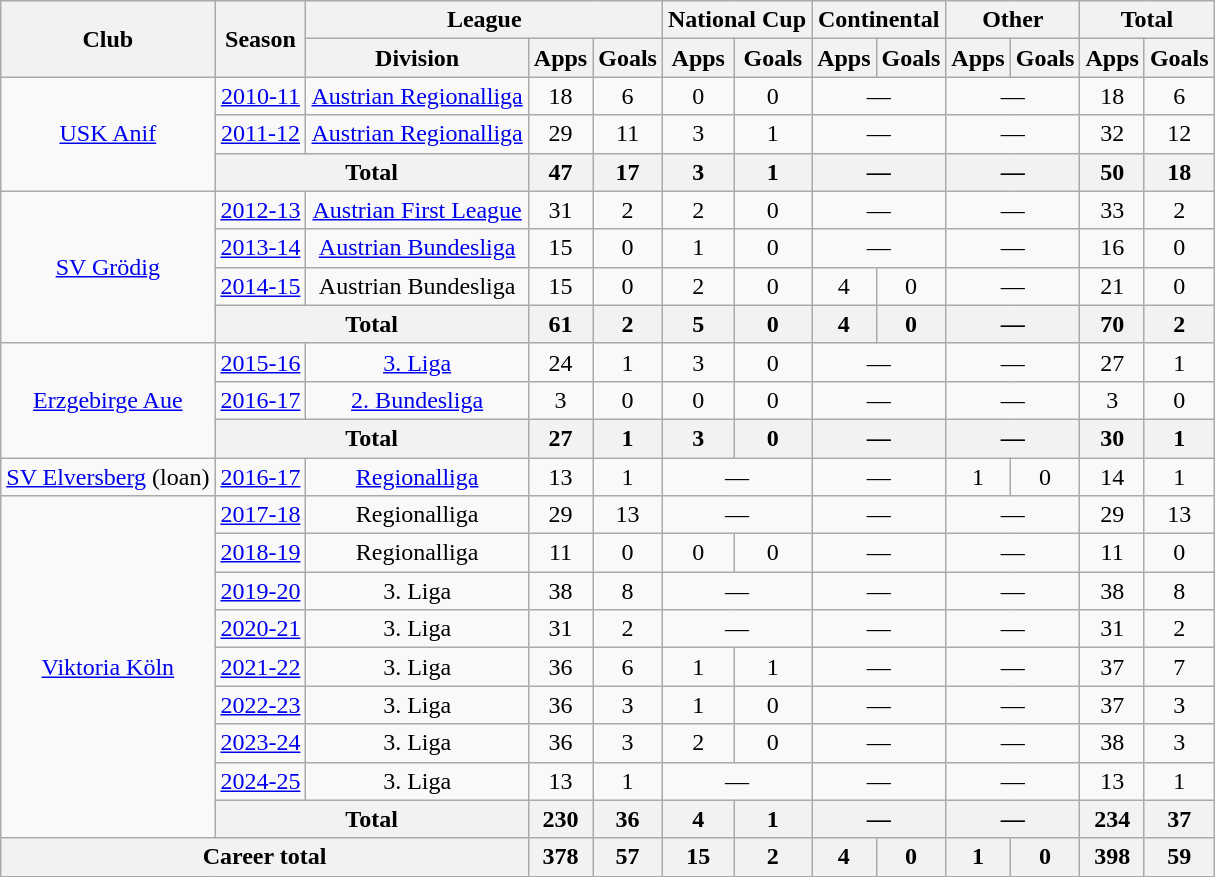<table class="wikitable" style="text-align:center">
<tr>
<th rowspan="2">Club</th>
<th rowspan="2">Season</th>
<th colspan="3">League</th>
<th colspan="2">National Cup</th>
<th colspan="2">Continental</th>
<th colspan="2">Other</th>
<th colspan="2">Total</th>
</tr>
<tr>
<th>Division</th>
<th>Apps</th>
<th>Goals</th>
<th>Apps</th>
<th>Goals</th>
<th>Apps</th>
<th>Goals</th>
<th>Apps</th>
<th>Goals</th>
<th>Apps</th>
<th>Goals</th>
</tr>
<tr>
<td rowspan="3"><a href='#'>USK Anif</a></td>
<td><a href='#'>2010-11</a></td>
<td><a href='#'>Austrian Regionalliga</a></td>
<td>18</td>
<td>6</td>
<td>0</td>
<td>0</td>
<td colspan="2">—</td>
<td colspan="2">—</td>
<td>18</td>
<td>6</td>
</tr>
<tr>
<td><a href='#'>2011-12</a></td>
<td><a href='#'>Austrian Regionalliga</a></td>
<td>29</td>
<td>11</td>
<td>3</td>
<td>1</td>
<td colspan="2">—</td>
<td colspan="2">—</td>
<td>32</td>
<td>12</td>
</tr>
<tr>
<th colspan="2">Total</th>
<th>47</th>
<th>17</th>
<th>3</th>
<th>1</th>
<th colspan="2">—</th>
<th colspan="2">—</th>
<th>50</th>
<th>18</th>
</tr>
<tr>
<td rowspan="4"><a href='#'>SV Grödig</a></td>
<td><a href='#'>2012-13</a></td>
<td><a href='#'>Austrian First League</a></td>
<td>31</td>
<td>2</td>
<td>2</td>
<td>0</td>
<td colspan="2">—</td>
<td colspan="2">—</td>
<td>33</td>
<td>2</td>
</tr>
<tr>
<td><a href='#'>2013-14</a></td>
<td><a href='#'>Austrian Bundesliga</a></td>
<td>15</td>
<td>0</td>
<td>1</td>
<td>0</td>
<td colspan="2">—</td>
<td colspan="2">—</td>
<td>16</td>
<td>0</td>
</tr>
<tr>
<td><a href='#'>2014-15</a></td>
<td>Austrian Bundesliga</td>
<td>15</td>
<td>0</td>
<td>2</td>
<td>0</td>
<td>4</td>
<td>0</td>
<td colspan="2">—</td>
<td>21</td>
<td>0</td>
</tr>
<tr>
<th colspan="2">Total</th>
<th>61</th>
<th>2</th>
<th>5</th>
<th>0</th>
<th>4</th>
<th>0</th>
<th colspan="2">—</th>
<th>70</th>
<th>2</th>
</tr>
<tr>
<td rowspan="3"><a href='#'>Erzgebirge Aue</a></td>
<td><a href='#'>2015-16</a></td>
<td><a href='#'>3. Liga</a></td>
<td>24</td>
<td>1</td>
<td>3</td>
<td>0</td>
<td colspan="2">—</td>
<td colspan="2">—</td>
<td>27</td>
<td>1</td>
</tr>
<tr>
<td><a href='#'>2016-17</a></td>
<td><a href='#'>2. Bundesliga</a></td>
<td>3</td>
<td>0</td>
<td>0</td>
<td>0</td>
<td colspan="2">—</td>
<td colspan="2">—</td>
<td>3</td>
<td>0</td>
</tr>
<tr>
<th colspan="2">Total</th>
<th>27</th>
<th>1</th>
<th>3</th>
<th>0</th>
<th colspan="2">—</th>
<th colspan="2">—</th>
<th>30</th>
<th>1</th>
</tr>
<tr>
<td><a href='#'>SV Elversberg</a> (loan)</td>
<td><a href='#'>2016-17</a></td>
<td><a href='#'>Regionalliga</a></td>
<td>13</td>
<td>1</td>
<td colspan="2">—</td>
<td colspan="2">—</td>
<td>1</td>
<td>0</td>
<td>14</td>
<td>1</td>
</tr>
<tr>
<td rowspan="9"><a href='#'>Viktoria Köln</a></td>
<td><a href='#'>2017-18</a></td>
<td>Regionalliga</td>
<td>29</td>
<td>13</td>
<td colspan="2">—</td>
<td colspan="2">—</td>
<td colspan="2">—</td>
<td>29</td>
<td>13</td>
</tr>
<tr>
<td><a href='#'>2018-19</a></td>
<td>Regionalliga</td>
<td>11</td>
<td>0</td>
<td>0</td>
<td>0</td>
<td colspan="2">—</td>
<td colspan="2">—</td>
<td>11</td>
<td>0</td>
</tr>
<tr>
<td><a href='#'>2019-20</a></td>
<td>3. Liga</td>
<td>38</td>
<td>8</td>
<td colspan="2">—</td>
<td colspan="2">—</td>
<td colspan="2">—</td>
<td>38</td>
<td>8</td>
</tr>
<tr>
<td><a href='#'>2020-21</a></td>
<td>3. Liga</td>
<td>31</td>
<td>2</td>
<td colspan="2">—</td>
<td colspan="2">—</td>
<td colspan="2">—</td>
<td>31</td>
<td>2</td>
</tr>
<tr>
<td><a href='#'>2021-22</a></td>
<td>3. Liga</td>
<td>36</td>
<td>6</td>
<td>1</td>
<td>1</td>
<td colspan="2">—</td>
<td colspan="2">—</td>
<td>37</td>
<td>7</td>
</tr>
<tr>
<td><a href='#'>2022-23</a></td>
<td>3. Liga</td>
<td>36</td>
<td>3</td>
<td>1</td>
<td>0</td>
<td colspan="2">—</td>
<td colspan="2">—</td>
<td>37</td>
<td>3</td>
</tr>
<tr>
<td><a href='#'>2023-24</a></td>
<td>3. Liga</td>
<td>36</td>
<td>3</td>
<td>2</td>
<td>0</td>
<td colspan="2">—</td>
<td colspan="2">—</td>
<td>38</td>
<td>3</td>
</tr>
<tr>
<td><a href='#'>2024-25</a></td>
<td>3. Liga</td>
<td>13</td>
<td>1</td>
<td colspan="2">—</td>
<td colspan="2">—</td>
<td colspan="2">—</td>
<td>13</td>
<td>1</td>
</tr>
<tr>
<th colspan="2">Total</th>
<th>230</th>
<th>36</th>
<th>4</th>
<th>1</th>
<th colspan="2">—</th>
<th colspan="2">—</th>
<th>234</th>
<th>37</th>
</tr>
<tr>
<th colspan="3">Career total</th>
<th>378</th>
<th>57</th>
<th>15</th>
<th>2</th>
<th>4</th>
<th>0</th>
<th>1</th>
<th>0</th>
<th>398</th>
<th>59</th>
</tr>
</table>
